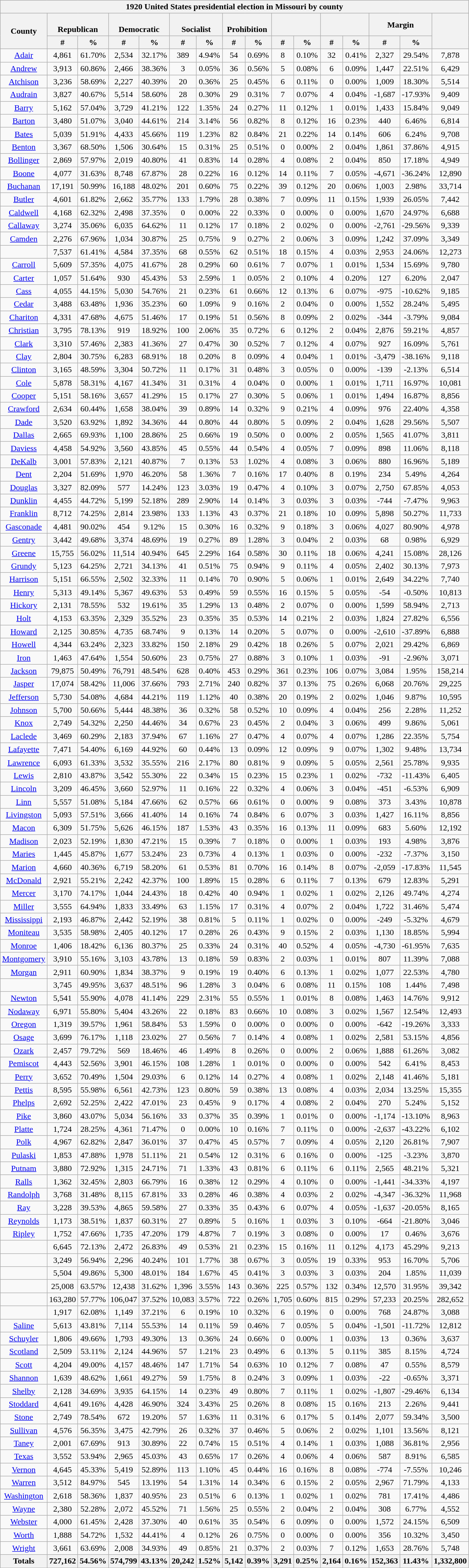<table class="wikitable sortable mw-collapsible mw-collapsed">
<tr>
<th colspan="16">1920 United States presidential election in Missouri by county</th>
</tr>
<tr>
<th rowspan="2" style="text-align:center;">County</th>
<th colspan="2" style="text-align:center;"><br>Republican</th>
<th colspan="2" style="text-align:center;"><br>Democratic</th>
<th colspan="2" style="text-align:center;"><br>Socialist</th>
<th colspan="2" style="text-align:center;"><br>Prohibition</th>
<th colspan="2" style="text-align:center;"><br></th>
<th colspan="2" style="text-align:center;"><br></th>
<th colspan="2" style="text-align:center;">Margin</th>
<th rowspan="2" style="text-align:center;"></th>
</tr>
<tr>
<th data-sort-type="number">#</th>
<th data-sort-type="number">%</th>
<th data-sort-type="number">#</th>
<th data-sort-type="number">%</th>
<th data-sort-type="number">#</th>
<th data-sort-type="number">%</th>
<th data-sort-type="number">#</th>
<th data-sort-type="number">%</th>
<th data-sort-type="number">#</th>
<th data-sort-type="number">%</th>
<th data-sort-type="number">#</th>
<th data-sort-type="number">%</th>
<th data-sort-type="number">#</th>
<th data-sort-type="number">%</th>
</tr>
<tr style="text-align:center;">
<td><a href='#'>Adair</a></td>
<td>4,861</td>
<td>61.70%</td>
<td>2,534</td>
<td>32.17%</td>
<td>389</td>
<td>4.94%</td>
<td>54</td>
<td>0.69%</td>
<td>8</td>
<td>0.10%</td>
<td>32</td>
<td>0.41%</td>
<td>2,327</td>
<td>29.54%</td>
<td>7,878</td>
</tr>
<tr style="text-align:center;">
<td><a href='#'>Andrew</a></td>
<td>3,913</td>
<td>60.86%</td>
<td>2,466</td>
<td>38.36%</td>
<td>3</td>
<td>0.05%</td>
<td>36</td>
<td>0.56%</td>
<td>5</td>
<td>0.08%</td>
<td>6</td>
<td>0.09%</td>
<td>1,447</td>
<td>22.51%</td>
<td>6,429</td>
</tr>
<tr style="text-align:center;">
<td><a href='#'>Atchison</a></td>
<td>3,236</td>
<td>58.69%</td>
<td>2,227</td>
<td>40.39%</td>
<td>20</td>
<td>0.36%</td>
<td>25</td>
<td>0.45%</td>
<td>6</td>
<td>0.11%</td>
<td>0</td>
<td>0.00%</td>
<td>1,009</td>
<td>18.30%</td>
<td>5,514</td>
</tr>
<tr style="text-align:center;">
<td><a href='#'>Audrain</a></td>
<td>3,827</td>
<td>40.67%</td>
<td>5,514</td>
<td>58.60%</td>
<td>28</td>
<td>0.30%</td>
<td>29</td>
<td>0.31%</td>
<td>7</td>
<td>0.07%</td>
<td>4</td>
<td>0.04%</td>
<td>-1,687</td>
<td>-17.93%</td>
<td>9,409</td>
</tr>
<tr style="text-align:center;">
<td><a href='#'>Barry</a></td>
<td>5,162</td>
<td>57.04%</td>
<td>3,729</td>
<td>41.21%</td>
<td>122</td>
<td>1.35%</td>
<td>24</td>
<td>0.27%</td>
<td>11</td>
<td>0.12%</td>
<td>1</td>
<td>0.01%</td>
<td>1,433</td>
<td>15.84%</td>
<td>9,049</td>
</tr>
<tr style="text-align:center;">
<td><a href='#'>Barton</a></td>
<td>3,480</td>
<td>51.07%</td>
<td>3,040</td>
<td>44.61%</td>
<td>214</td>
<td>3.14%</td>
<td>56</td>
<td>0.82%</td>
<td>8</td>
<td>0.12%</td>
<td>16</td>
<td>0.23%</td>
<td>440</td>
<td>6.46%</td>
<td>6,814</td>
</tr>
<tr style="text-align:center;">
<td><a href='#'>Bates</a></td>
<td>5,039</td>
<td>51.91%</td>
<td>4,433</td>
<td>45.66%</td>
<td>119</td>
<td>1.23%</td>
<td>82</td>
<td>0.84%</td>
<td>21</td>
<td>0.22%</td>
<td>14</td>
<td>0.14%</td>
<td>606</td>
<td>6.24%</td>
<td>9,708</td>
</tr>
<tr style="text-align:center;">
<td><a href='#'>Benton</a></td>
<td>3,367</td>
<td>68.50%</td>
<td>1,506</td>
<td>30.64%</td>
<td>15</td>
<td>0.31%</td>
<td>25</td>
<td>0.51%</td>
<td>0</td>
<td>0.00%</td>
<td>2</td>
<td>0.04%</td>
<td>1,861</td>
<td>37.86%</td>
<td>4,915</td>
</tr>
<tr style="text-align:center;">
<td><a href='#'>Bollinger</a></td>
<td>2,869</td>
<td>57.97%</td>
<td>2,019</td>
<td>40.80%</td>
<td>41</td>
<td>0.83%</td>
<td>14</td>
<td>0.28%</td>
<td>4</td>
<td>0.08%</td>
<td>2</td>
<td>0.04%</td>
<td>850</td>
<td>17.18%</td>
<td>4,949</td>
</tr>
<tr style="text-align:center;">
<td><a href='#'>Boone</a></td>
<td>4,077</td>
<td>31.63%</td>
<td>8,748</td>
<td>67.87%</td>
<td>28</td>
<td>0.22%</td>
<td>16</td>
<td>0.12%</td>
<td>14</td>
<td>0.11%</td>
<td>7</td>
<td>0.05%</td>
<td>-4,671</td>
<td>-36.24%</td>
<td>12,890</td>
</tr>
<tr style="text-align:center;">
<td><a href='#'>Buchanan</a></td>
<td>17,191</td>
<td>50.99%</td>
<td>16,188</td>
<td>48.02%</td>
<td>201</td>
<td>0.60%</td>
<td>75</td>
<td>0.22%</td>
<td>39</td>
<td>0.12%</td>
<td>20</td>
<td>0.06%</td>
<td>1,003</td>
<td>2.98%</td>
<td>33,714</td>
</tr>
<tr style="text-align:center;">
<td><a href='#'>Butler</a></td>
<td>4,601</td>
<td>61.82%</td>
<td>2,662</td>
<td>35.77%</td>
<td>133</td>
<td>1.79%</td>
<td>28</td>
<td>0.38%</td>
<td>7</td>
<td>0.09%</td>
<td>11</td>
<td>0.15%</td>
<td>1,939</td>
<td>26.05%</td>
<td>7,442</td>
</tr>
<tr style="text-align:center;">
<td><a href='#'>Caldwell</a></td>
<td>4,168</td>
<td>62.32%</td>
<td>2,498</td>
<td>37.35%</td>
<td>0</td>
<td>0.00%</td>
<td>22</td>
<td>0.33%</td>
<td>0</td>
<td>0.00%</td>
<td>0</td>
<td>0.00%</td>
<td>1,670</td>
<td>24.97%</td>
<td>6,688</td>
</tr>
<tr style="text-align:center;">
<td><a href='#'>Callaway</a></td>
<td>3,274</td>
<td>35.06%</td>
<td>6,035</td>
<td>64.62%</td>
<td>11</td>
<td>0.12%</td>
<td>17</td>
<td>0.18%</td>
<td>2</td>
<td>0.02%</td>
<td>0</td>
<td>0.00%</td>
<td>-2,761</td>
<td>-29.56%</td>
<td>9,339</td>
</tr>
<tr style="text-align:center;">
<td><a href='#'>Camden</a></td>
<td>2,276</td>
<td>67.96%</td>
<td>1,034</td>
<td>30.87%</td>
<td>25</td>
<td>0.75%</td>
<td>9</td>
<td>0.27%</td>
<td>2</td>
<td>0.06%</td>
<td>3</td>
<td>0.09%</td>
<td>1,242</td>
<td>37.09%</td>
<td>3,349</td>
</tr>
<tr style="text-align:center;">
<td></td>
<td>7,537</td>
<td>61.41%</td>
<td>4,584</td>
<td>37.35%</td>
<td>68</td>
<td>0.55%</td>
<td>62</td>
<td>0.51%</td>
<td>18</td>
<td>0.15%</td>
<td>4</td>
<td>0.03%</td>
<td>2,953</td>
<td>24.06%</td>
<td>12,273</td>
</tr>
<tr style="text-align:center;">
<td><a href='#'>Carroll</a></td>
<td>5,609</td>
<td>57.35%</td>
<td>4,075</td>
<td>41.67%</td>
<td>28</td>
<td>0.29%</td>
<td>60</td>
<td>0.61%</td>
<td>7</td>
<td>0.07%</td>
<td>1</td>
<td>0.01%</td>
<td>1,534</td>
<td>15.69%</td>
<td>9,780</td>
</tr>
<tr style="text-align:center;">
<td><a href='#'>Carter</a></td>
<td>1,057</td>
<td>51.64%</td>
<td>930</td>
<td>45.43%</td>
<td>53</td>
<td>2.59%</td>
<td>1</td>
<td>0.05%</td>
<td>2</td>
<td>0.10%</td>
<td>4</td>
<td>0.20%</td>
<td>127</td>
<td>6.20%</td>
<td>2,047</td>
</tr>
<tr style="text-align:center;">
<td><a href='#'>Cass</a></td>
<td>4,055</td>
<td>44.15%</td>
<td>5,030</td>
<td>54.76%</td>
<td>21</td>
<td>0.23%</td>
<td>61</td>
<td>0.66%</td>
<td>12</td>
<td>0.13%</td>
<td>6</td>
<td>0.07%</td>
<td>-975</td>
<td>-10.62%</td>
<td>9,185</td>
</tr>
<tr style="text-align:center;">
<td><a href='#'>Cedar</a></td>
<td>3,488</td>
<td>63.48%</td>
<td>1,936</td>
<td>35.23%</td>
<td>60</td>
<td>1.09%</td>
<td>9</td>
<td>0.16%</td>
<td>2</td>
<td>0.04%</td>
<td>0</td>
<td>0.00%</td>
<td>1,552</td>
<td>28.24%</td>
<td>5,495</td>
</tr>
<tr style="text-align:center;">
<td><a href='#'>Chariton</a></td>
<td>4,331</td>
<td>47.68%</td>
<td>4,675</td>
<td>51.46%</td>
<td>17</td>
<td>0.19%</td>
<td>51</td>
<td>0.56%</td>
<td>8</td>
<td>0.09%</td>
<td>2</td>
<td>0.02%</td>
<td>-344</td>
<td>-3.79%</td>
<td>9,084</td>
</tr>
<tr style="text-align:center;">
<td><a href='#'>Christian</a></td>
<td>3,795</td>
<td>78.13%</td>
<td>919</td>
<td>18.92%</td>
<td>100</td>
<td>2.06%</td>
<td>35</td>
<td>0.72%</td>
<td>6</td>
<td>0.12%</td>
<td>2</td>
<td>0.04%</td>
<td>2,876</td>
<td>59.21%</td>
<td>4,857</td>
</tr>
<tr style="text-align:center;">
<td><a href='#'>Clark</a></td>
<td>3,310</td>
<td>57.46%</td>
<td>2,383</td>
<td>41.36%</td>
<td>27</td>
<td>0.47%</td>
<td>30</td>
<td>0.52%</td>
<td>7</td>
<td>0.12%</td>
<td>4</td>
<td>0.07%</td>
<td>927</td>
<td>16.09%</td>
<td>5,761</td>
</tr>
<tr style="text-align:center;">
<td><a href='#'>Clay</a></td>
<td>2,804</td>
<td>30.75%</td>
<td>6,283</td>
<td>68.91%</td>
<td>18</td>
<td>0.20%</td>
<td>8</td>
<td>0.09%</td>
<td>4</td>
<td>0.04%</td>
<td>1</td>
<td>0.01%</td>
<td>-3,479</td>
<td>-38.16%</td>
<td>9,118</td>
</tr>
<tr style="text-align:center;">
<td><a href='#'>Clinton</a></td>
<td>3,165</td>
<td>48.59%</td>
<td>3,304</td>
<td>50.72%</td>
<td>11</td>
<td>0.17%</td>
<td>31</td>
<td>0.48%</td>
<td>3</td>
<td>0.05%</td>
<td>0</td>
<td>0.00%</td>
<td>-139</td>
<td>-2.13%</td>
<td>6,514</td>
</tr>
<tr style="text-align:center;">
<td><a href='#'>Cole</a></td>
<td>5,878</td>
<td>58.31%</td>
<td>4,167</td>
<td>41.34%</td>
<td>31</td>
<td>0.31%</td>
<td>4</td>
<td>0.04%</td>
<td>0</td>
<td>0.00%</td>
<td>1</td>
<td>0.01%</td>
<td>1,711</td>
<td>16.97%</td>
<td>10,081</td>
</tr>
<tr style="text-align:center;">
<td><a href='#'>Cooper</a></td>
<td>5,151</td>
<td>58.16%</td>
<td>3,657</td>
<td>41.29%</td>
<td>15</td>
<td>0.17%</td>
<td>27</td>
<td>0.30%</td>
<td>5</td>
<td>0.06%</td>
<td>1</td>
<td>0.01%</td>
<td>1,494</td>
<td>16.87%</td>
<td>8,856</td>
</tr>
<tr style="text-align:center;">
<td><a href='#'>Crawford</a></td>
<td>2,634</td>
<td>60.44%</td>
<td>1,658</td>
<td>38.04%</td>
<td>39</td>
<td>0.89%</td>
<td>14</td>
<td>0.32%</td>
<td>9</td>
<td>0.21%</td>
<td>4</td>
<td>0.09%</td>
<td>976</td>
<td>22.40%</td>
<td>4,358</td>
</tr>
<tr style="text-align:center;">
<td><a href='#'>Dade</a></td>
<td>3,520</td>
<td>63.92%</td>
<td>1,892</td>
<td>34.36%</td>
<td>44</td>
<td>0.80%</td>
<td>44</td>
<td>0.80%</td>
<td>5</td>
<td>0.09%</td>
<td>2</td>
<td>0.04%</td>
<td>1,628</td>
<td>29.56%</td>
<td>5,507</td>
</tr>
<tr style="text-align:center;">
<td><a href='#'>Dallas</a></td>
<td>2,665</td>
<td>69.93%</td>
<td>1,100</td>
<td>28.86%</td>
<td>25</td>
<td>0.66%</td>
<td>19</td>
<td>0.50%</td>
<td>0</td>
<td>0.00%</td>
<td>2</td>
<td>0.05%</td>
<td>1,565</td>
<td>41.07%</td>
<td>3,811</td>
</tr>
<tr style="text-align:center;">
<td><a href='#'>Daviess</a></td>
<td>4,458</td>
<td>54.92%</td>
<td>3,560</td>
<td>43.85%</td>
<td>45</td>
<td>0.55%</td>
<td>44</td>
<td>0.54%</td>
<td>4</td>
<td>0.05%</td>
<td>7</td>
<td>0.09%</td>
<td>898</td>
<td>11.06%</td>
<td>8,118</td>
</tr>
<tr style="text-align:center;">
<td><a href='#'>DeKalb</a></td>
<td>3,001</td>
<td>57.83%</td>
<td>2,121</td>
<td>40.87%</td>
<td>7</td>
<td>0.13%</td>
<td>53</td>
<td>1.02%</td>
<td>4</td>
<td>0.08%</td>
<td>3</td>
<td>0.06%</td>
<td>880</td>
<td>16.96%</td>
<td>5,189</td>
</tr>
<tr style="text-align:center;">
<td><a href='#'>Dent</a></td>
<td>2,204</td>
<td>51.69%</td>
<td>1,970</td>
<td>46.20%</td>
<td>58</td>
<td>1.36%</td>
<td>7</td>
<td>0.16%</td>
<td>17</td>
<td>0.40%</td>
<td>8</td>
<td>0.19%</td>
<td>234</td>
<td>5.49%</td>
<td>4,264</td>
</tr>
<tr style="text-align:center;">
<td><a href='#'>Douglas</a></td>
<td>3,327</td>
<td>82.09%</td>
<td>577</td>
<td>14.24%</td>
<td>123</td>
<td>3.03%</td>
<td>19</td>
<td>0.47%</td>
<td>4</td>
<td>0.10%</td>
<td>3</td>
<td>0.07%</td>
<td>2,750</td>
<td>67.85%</td>
<td>4,053</td>
</tr>
<tr style="text-align:center;">
<td><a href='#'>Dunklin</a></td>
<td>4,455</td>
<td>44.72%</td>
<td>5,199</td>
<td>52.18%</td>
<td>289</td>
<td>2.90%</td>
<td>14</td>
<td>0.14%</td>
<td>3</td>
<td>0.03%</td>
<td>3</td>
<td>0.03%</td>
<td>-744</td>
<td>-7.47%</td>
<td>9,963</td>
</tr>
<tr style="text-align:center;">
<td><a href='#'>Franklin</a></td>
<td>8,712</td>
<td>74.25%</td>
<td>2,814</td>
<td>23.98%</td>
<td>133</td>
<td>1.13%</td>
<td>43</td>
<td>0.37%</td>
<td>21</td>
<td>0.18%</td>
<td>10</td>
<td>0.09%</td>
<td>5,898</td>
<td>50.27%</td>
<td>11,733</td>
</tr>
<tr style="text-align:center;">
<td><a href='#'>Gasconade</a></td>
<td>4,481</td>
<td>90.02%</td>
<td>454</td>
<td>9.12%</td>
<td>15</td>
<td>0.30%</td>
<td>16</td>
<td>0.32%</td>
<td>9</td>
<td>0.18%</td>
<td>3</td>
<td>0.06%</td>
<td>4,027</td>
<td>80.90%</td>
<td>4,978</td>
</tr>
<tr style="text-align:center;">
<td><a href='#'>Gentry</a></td>
<td>3,442</td>
<td>49.68%</td>
<td>3,374</td>
<td>48.69%</td>
<td>19</td>
<td>0.27%</td>
<td>89</td>
<td>1.28%</td>
<td>3</td>
<td>0.04%</td>
<td>2</td>
<td>0.03%</td>
<td>68</td>
<td>0.98%</td>
<td>6,929</td>
</tr>
<tr style="text-align:center;">
<td><a href='#'>Greene</a></td>
<td>15,755</td>
<td>56.02%</td>
<td>11,514</td>
<td>40.94%</td>
<td>645</td>
<td>2.29%</td>
<td>164</td>
<td>0.58%</td>
<td>30</td>
<td>0.11%</td>
<td>18</td>
<td>0.06%</td>
<td>4,241</td>
<td>15.08%</td>
<td>28,126</td>
</tr>
<tr style="text-align:center;">
<td><a href='#'>Grundy</a></td>
<td>5,123</td>
<td>64.25%</td>
<td>2,721</td>
<td>34.13%</td>
<td>41</td>
<td>0.51%</td>
<td>75</td>
<td>0.94%</td>
<td>9</td>
<td>0.11%</td>
<td>4</td>
<td>0.05%</td>
<td>2,402</td>
<td>30.13%</td>
<td>7,973</td>
</tr>
<tr style="text-align:center;">
<td><a href='#'>Harrison</a></td>
<td>5,151</td>
<td>66.55%</td>
<td>2,502</td>
<td>32.33%</td>
<td>11</td>
<td>0.14%</td>
<td>70</td>
<td>0.90%</td>
<td>5</td>
<td>0.06%</td>
<td>1</td>
<td>0.01%</td>
<td>2,649</td>
<td>34.22%</td>
<td>7,740</td>
</tr>
<tr style="text-align:center;">
<td><a href='#'>Henry</a></td>
<td>5,313</td>
<td>49.14%</td>
<td>5,367</td>
<td>49.63%</td>
<td>53</td>
<td>0.49%</td>
<td>59</td>
<td>0.55%</td>
<td>16</td>
<td>0.15%</td>
<td>5</td>
<td>0.05%</td>
<td>-54</td>
<td>-0.50%</td>
<td>10,813</td>
</tr>
<tr style="text-align:center;">
<td><a href='#'>Hickory</a></td>
<td>2,131</td>
<td>78.55%</td>
<td>532</td>
<td>19.61%</td>
<td>35</td>
<td>1.29%</td>
<td>13</td>
<td>0.48%</td>
<td>2</td>
<td>0.07%</td>
<td>0</td>
<td>0.00%</td>
<td>1,599</td>
<td>58.94%</td>
<td>2,713</td>
</tr>
<tr style="text-align:center;">
<td><a href='#'>Holt</a></td>
<td>4,153</td>
<td>63.35%</td>
<td>2,329</td>
<td>35.52%</td>
<td>23</td>
<td>0.35%</td>
<td>35</td>
<td>0.53%</td>
<td>14</td>
<td>0.21%</td>
<td>2</td>
<td>0.03%</td>
<td>1,824</td>
<td>27.82%</td>
<td>6,556</td>
</tr>
<tr style="text-align:center;">
<td><a href='#'>Howard</a></td>
<td>2,125</td>
<td>30.85%</td>
<td>4,735</td>
<td>68.74%</td>
<td>9</td>
<td>0.13%</td>
<td>14</td>
<td>0.20%</td>
<td>5</td>
<td>0.07%</td>
<td>0</td>
<td>0.00%</td>
<td>-2,610</td>
<td>-37.89%</td>
<td>6,888</td>
</tr>
<tr style="text-align:center;">
<td><a href='#'>Howell</a></td>
<td>4,344</td>
<td>63.24%</td>
<td>2,323</td>
<td>33.82%</td>
<td>150</td>
<td>2.18%</td>
<td>29</td>
<td>0.42%</td>
<td>18</td>
<td>0.26%</td>
<td>5</td>
<td>0.07%</td>
<td>2,021</td>
<td>29.42%</td>
<td>6,869</td>
</tr>
<tr style="text-align:center;">
<td><a href='#'>Iron</a></td>
<td>1,463</td>
<td>47.64%</td>
<td>1,554</td>
<td>50.60%</td>
<td>23</td>
<td>0.75%</td>
<td>27</td>
<td>0.88%</td>
<td>3</td>
<td>0.10%</td>
<td>1</td>
<td>0.03%</td>
<td>-91</td>
<td>-2.96%</td>
<td>3,071</td>
</tr>
<tr style="text-align:center;">
<td><a href='#'>Jackson</a></td>
<td>79,875</td>
<td>50.49%</td>
<td>76,791</td>
<td>48.54%</td>
<td>628</td>
<td>0.40%</td>
<td>453</td>
<td>0.29%</td>
<td>361</td>
<td>0.23%</td>
<td>106</td>
<td>0.07%</td>
<td>3,084</td>
<td>1.95%</td>
<td>158,214</td>
</tr>
<tr style="text-align:center;">
<td><a href='#'>Jasper</a></td>
<td>17,074</td>
<td>58.42%</td>
<td>11,006</td>
<td>37.66%</td>
<td>793</td>
<td>2.71%</td>
<td>240</td>
<td>0.82%</td>
<td>37</td>
<td>0.13%</td>
<td>75</td>
<td>0.26%</td>
<td>6,068</td>
<td>20.76%</td>
<td>29,225</td>
</tr>
<tr style="text-align:center;">
<td><a href='#'>Jefferson</a></td>
<td>5,730</td>
<td>54.08%</td>
<td>4,684</td>
<td>44.21%</td>
<td>119</td>
<td>1.12%</td>
<td>40</td>
<td>0.38%</td>
<td>20</td>
<td>0.19%</td>
<td>2</td>
<td>0.02%</td>
<td>1,046</td>
<td>9.87%</td>
<td>10,595</td>
</tr>
<tr style="text-align:center;">
<td><a href='#'>Johnson</a></td>
<td>5,700</td>
<td>50.66%</td>
<td>5,444</td>
<td>48.38%</td>
<td>36</td>
<td>0.32%</td>
<td>58</td>
<td>0.52%</td>
<td>10</td>
<td>0.09%</td>
<td>4</td>
<td>0.04%</td>
<td>256</td>
<td>2.28%</td>
<td>11,252</td>
</tr>
<tr style="text-align:center;">
<td><a href='#'>Knox</a></td>
<td>2,749</td>
<td>54.32%</td>
<td>2,250</td>
<td>44.46%</td>
<td>34</td>
<td>0.67%</td>
<td>23</td>
<td>0.45%</td>
<td>2</td>
<td>0.04%</td>
<td>3</td>
<td>0.06%</td>
<td>499</td>
<td>9.86%</td>
<td>5,061</td>
</tr>
<tr style="text-align:center;">
<td><a href='#'>Laclede</a></td>
<td>3,469</td>
<td>60.29%</td>
<td>2,183</td>
<td>37.94%</td>
<td>67</td>
<td>1.16%</td>
<td>27</td>
<td>0.47%</td>
<td>4</td>
<td>0.07%</td>
<td>4</td>
<td>0.07%</td>
<td>1,286</td>
<td>22.35%</td>
<td>5,754</td>
</tr>
<tr style="text-align:center;">
<td><a href='#'>Lafayette</a></td>
<td>7,471</td>
<td>54.40%</td>
<td>6,169</td>
<td>44.92%</td>
<td>60</td>
<td>0.44%</td>
<td>13</td>
<td>0.09%</td>
<td>12</td>
<td>0.09%</td>
<td>9</td>
<td>0.07%</td>
<td>1,302</td>
<td>9.48%</td>
<td>13,734</td>
</tr>
<tr style="text-align:center;">
<td><a href='#'>Lawrence</a></td>
<td>6,093</td>
<td>61.33%</td>
<td>3,532</td>
<td>35.55%</td>
<td>216</td>
<td>2.17%</td>
<td>80</td>
<td>0.81%</td>
<td>9</td>
<td>0.09%</td>
<td>5</td>
<td>0.05%</td>
<td>2,561</td>
<td>25.78%</td>
<td>9,935</td>
</tr>
<tr style="text-align:center;">
<td><a href='#'>Lewis</a></td>
<td>2,810</td>
<td>43.87%</td>
<td>3,542</td>
<td>55.30%</td>
<td>22</td>
<td>0.34%</td>
<td>15</td>
<td>0.23%</td>
<td>15</td>
<td>0.23%</td>
<td>1</td>
<td>0.02%</td>
<td>-732</td>
<td>-11.43%</td>
<td>6,405</td>
</tr>
<tr style="text-align:center;">
<td><a href='#'>Lincoln</a></td>
<td>3,209</td>
<td>46.45%</td>
<td>3,660</td>
<td>52.97%</td>
<td>11</td>
<td>0.16%</td>
<td>22</td>
<td>0.32%</td>
<td>4</td>
<td>0.06%</td>
<td>3</td>
<td>0.04%</td>
<td>-451</td>
<td>-6.53%</td>
<td>6,909</td>
</tr>
<tr style="text-align:center;">
<td><a href='#'>Linn</a></td>
<td>5,557</td>
<td>51.08%</td>
<td>5,184</td>
<td>47.66%</td>
<td>62</td>
<td>0.57%</td>
<td>66</td>
<td>0.61%</td>
<td>0</td>
<td>0.00%</td>
<td>9</td>
<td>0.08%</td>
<td>373</td>
<td>3.43%</td>
<td>10,878</td>
</tr>
<tr style="text-align:center;">
<td><a href='#'>Livingston</a></td>
<td>5,093</td>
<td>57.51%</td>
<td>3,666</td>
<td>41.40%</td>
<td>14</td>
<td>0.16%</td>
<td>74</td>
<td>0.84%</td>
<td>6</td>
<td>0.07%</td>
<td>3</td>
<td>0.03%</td>
<td>1,427</td>
<td>16.11%</td>
<td>8,856</td>
</tr>
<tr style="text-align:center;">
<td><a href='#'>Macon</a></td>
<td>6,309</td>
<td>51.75%</td>
<td>5,626</td>
<td>46.15%</td>
<td>187</td>
<td>1.53%</td>
<td>43</td>
<td>0.35%</td>
<td>16</td>
<td>0.13%</td>
<td>11</td>
<td>0.09%</td>
<td>683</td>
<td>5.60%</td>
<td>12,192</td>
</tr>
<tr style="text-align:center;">
<td><a href='#'>Madison</a></td>
<td>2,023</td>
<td>52.19%</td>
<td>1,830</td>
<td>47.21%</td>
<td>15</td>
<td>0.39%</td>
<td>7</td>
<td>0.18%</td>
<td>0</td>
<td>0.00%</td>
<td>1</td>
<td>0.03%</td>
<td>193</td>
<td>4.98%</td>
<td>3,876</td>
</tr>
<tr style="text-align:center;">
<td><a href='#'>Maries</a></td>
<td>1,445</td>
<td>45.87%</td>
<td>1,677</td>
<td>53.24%</td>
<td>23</td>
<td>0.73%</td>
<td>4</td>
<td>0.13%</td>
<td>1</td>
<td>0.03%</td>
<td>0</td>
<td>0.00%</td>
<td>-232</td>
<td>-7.37%</td>
<td>3,150</td>
</tr>
<tr style="text-align:center;">
<td><a href='#'>Marion</a></td>
<td>4,660</td>
<td>40.36%</td>
<td>6,719</td>
<td>58.20%</td>
<td>61</td>
<td>0.53%</td>
<td>81</td>
<td>0.70%</td>
<td>16</td>
<td>0.14%</td>
<td>8</td>
<td>0.07%</td>
<td>-2,059</td>
<td>-17.83%</td>
<td>11,545</td>
</tr>
<tr style="text-align:center;">
<td><a href='#'>McDonald</a></td>
<td>2,921</td>
<td>55.21%</td>
<td>2,242</td>
<td>42.37%</td>
<td>100</td>
<td>1.89%</td>
<td>15</td>
<td>0.28%</td>
<td>6</td>
<td>0.11%</td>
<td>7</td>
<td>0.13%</td>
<td>679</td>
<td>12.83%</td>
<td>5,291</td>
</tr>
<tr style="text-align:center;">
<td><a href='#'>Mercer</a></td>
<td>3,170</td>
<td>74.17%</td>
<td>1,044</td>
<td>24.43%</td>
<td>18</td>
<td>0.42%</td>
<td>40</td>
<td>0.94%</td>
<td>1</td>
<td>0.02%</td>
<td>1</td>
<td>0.02%</td>
<td>2,126</td>
<td>49.74%</td>
<td>4,274</td>
</tr>
<tr style="text-align:center;">
<td><a href='#'>Miller</a></td>
<td>3,555</td>
<td>64.94%</td>
<td>1,833</td>
<td>33.49%</td>
<td>63</td>
<td>1.15%</td>
<td>17</td>
<td>0.31%</td>
<td>4</td>
<td>0.07%</td>
<td>2</td>
<td>0.04%</td>
<td>1,722</td>
<td>31.46%</td>
<td>5,474</td>
</tr>
<tr style="text-align:center;">
<td><a href='#'>Mississippi</a></td>
<td>2,193</td>
<td>46.87%</td>
<td>2,442</td>
<td>52.19%</td>
<td>38</td>
<td>0.81%</td>
<td>5</td>
<td>0.11%</td>
<td>1</td>
<td>0.02%</td>
<td>0</td>
<td>0.00%</td>
<td>-249</td>
<td>-5.32%</td>
<td>4,679</td>
</tr>
<tr style="text-align:center;">
<td><a href='#'>Moniteau</a></td>
<td>3,535</td>
<td>58.98%</td>
<td>2,405</td>
<td>40.12%</td>
<td>17</td>
<td>0.28%</td>
<td>26</td>
<td>0.43%</td>
<td>9</td>
<td>0.15%</td>
<td>2</td>
<td>0.03%</td>
<td>1,130</td>
<td>18.85%</td>
<td>5,994</td>
</tr>
<tr style="text-align:center;">
<td><a href='#'>Monroe</a></td>
<td>1,406</td>
<td>18.42%</td>
<td>6,136</td>
<td>80.37%</td>
<td>25</td>
<td>0.33%</td>
<td>24</td>
<td>0.31%</td>
<td>40</td>
<td>0.52%</td>
<td>4</td>
<td>0.05%</td>
<td>-4,730</td>
<td>-61.95%</td>
<td>7,635</td>
</tr>
<tr style="text-align:center;">
<td><a href='#'>Montgomery</a></td>
<td>3,910</td>
<td>55.16%</td>
<td>3,103</td>
<td>43.78%</td>
<td>13</td>
<td>0.18%</td>
<td>59</td>
<td>0.83%</td>
<td>2</td>
<td>0.03%</td>
<td>1</td>
<td>0.01%</td>
<td>807</td>
<td>11.39%</td>
<td>7,088</td>
</tr>
<tr style="text-align:center;">
<td><a href='#'>Morgan</a></td>
<td>2,911</td>
<td>60.90%</td>
<td>1,834</td>
<td>38.37%</td>
<td>9</td>
<td>0.19%</td>
<td>19</td>
<td>0.40%</td>
<td>6</td>
<td>0.13%</td>
<td>1</td>
<td>0.02%</td>
<td>1,077</td>
<td>22.53%</td>
<td>4,780</td>
</tr>
<tr style="text-align:center;">
<td></td>
<td>3,745</td>
<td>49.95%</td>
<td>3,637</td>
<td>48.51%</td>
<td>96</td>
<td>1.28%</td>
<td>3</td>
<td>0.04%</td>
<td>6</td>
<td>0.08%</td>
<td>11</td>
<td>0.15%</td>
<td>108</td>
<td>1.44%</td>
<td>7,498</td>
</tr>
<tr style="text-align:center;">
<td><a href='#'>Newton</a></td>
<td>5,541</td>
<td>55.90%</td>
<td>4,078</td>
<td>41.14%</td>
<td>229</td>
<td>2.31%</td>
<td>55</td>
<td>0.55%</td>
<td>1</td>
<td>0.01%</td>
<td>8</td>
<td>0.08%</td>
<td>1,463</td>
<td>14.76%</td>
<td>9,912</td>
</tr>
<tr style="text-align:center;">
<td><a href='#'>Nodaway</a></td>
<td>6,971</td>
<td>55.80%</td>
<td>5,404</td>
<td>43.26%</td>
<td>22</td>
<td>0.18%</td>
<td>83</td>
<td>0.66%</td>
<td>10</td>
<td>0.08%</td>
<td>3</td>
<td>0.02%</td>
<td>1,567</td>
<td>12.54%</td>
<td>12,493</td>
</tr>
<tr style="text-align:center;">
<td><a href='#'>Oregon</a></td>
<td>1,319</td>
<td>39.57%</td>
<td>1,961</td>
<td>58.84%</td>
<td>53</td>
<td>1.59%</td>
<td>0</td>
<td>0.00%</td>
<td>0</td>
<td>0.00%</td>
<td>0</td>
<td>0.00%</td>
<td>-642</td>
<td>-19.26%</td>
<td>3,333</td>
</tr>
<tr style="text-align:center;">
<td><a href='#'>Osage</a></td>
<td>3,699</td>
<td>76.17%</td>
<td>1,118</td>
<td>23.02%</td>
<td>27</td>
<td>0.56%</td>
<td>7</td>
<td>0.14%</td>
<td>4</td>
<td>0.08%</td>
<td>1</td>
<td>0.02%</td>
<td>2,581</td>
<td>53.15%</td>
<td>4,856</td>
</tr>
<tr style="text-align:center;">
<td><a href='#'>Ozark</a></td>
<td>2,457</td>
<td>79.72%</td>
<td>569</td>
<td>18.46%</td>
<td>46</td>
<td>1.49%</td>
<td>8</td>
<td>0.26%</td>
<td>0</td>
<td>0.00%</td>
<td>2</td>
<td>0.06%</td>
<td>1,888</td>
<td>61.26%</td>
<td>3,082</td>
</tr>
<tr style="text-align:center;">
<td><a href='#'>Pemiscot</a></td>
<td>4,443</td>
<td>52.56%</td>
<td>3,901</td>
<td>46.15%</td>
<td>108</td>
<td>1.28%</td>
<td>1</td>
<td>0.01%</td>
<td>0</td>
<td>0.00%</td>
<td>0</td>
<td>0.00%</td>
<td>542</td>
<td>6.41%</td>
<td>8,453</td>
</tr>
<tr style="text-align:center;">
<td><a href='#'>Perry</a></td>
<td>3,652</td>
<td>70.49%</td>
<td>1,504</td>
<td>29.03%</td>
<td>6</td>
<td>0.12%</td>
<td>14</td>
<td>0.27%</td>
<td>4</td>
<td>0.08%</td>
<td>1</td>
<td>0.02%</td>
<td>2,148</td>
<td>41.46%</td>
<td>5,181</td>
</tr>
<tr style="text-align:center;">
<td><a href='#'>Pettis</a></td>
<td>8,595</td>
<td>55.98%</td>
<td>6,561</td>
<td>42.73%</td>
<td>123</td>
<td>0.80%</td>
<td>59</td>
<td>0.38%</td>
<td>13</td>
<td>0.08%</td>
<td>4</td>
<td>0.03%</td>
<td>2,034</td>
<td>13.25%</td>
<td>15,355</td>
</tr>
<tr style="text-align:center;">
<td><a href='#'>Phelps</a></td>
<td>2,692</td>
<td>52.25%</td>
<td>2,422</td>
<td>47.01%</td>
<td>23</td>
<td>0.45%</td>
<td>9</td>
<td>0.17%</td>
<td>4</td>
<td>0.08%</td>
<td>2</td>
<td>0.04%</td>
<td>270</td>
<td>5.24%</td>
<td>5,152</td>
</tr>
<tr style="text-align:center;">
<td><a href='#'>Pike</a></td>
<td>3,860</td>
<td>43.07%</td>
<td>5,034</td>
<td>56.16%</td>
<td>33</td>
<td>0.37%</td>
<td>35</td>
<td>0.39%</td>
<td>1</td>
<td>0.01%</td>
<td>0</td>
<td>0.00%</td>
<td>-1,174</td>
<td>-13.10%</td>
<td>8,963</td>
</tr>
<tr style="text-align:center;">
<td><a href='#'>Platte</a></td>
<td>1,724</td>
<td>28.25%</td>
<td>4,361</td>
<td>71.47%</td>
<td>0</td>
<td>0.00%</td>
<td>10</td>
<td>0.16%</td>
<td>7</td>
<td>0.11%</td>
<td>0</td>
<td>0.00%</td>
<td>-2,637</td>
<td>-43.22%</td>
<td>6,102</td>
</tr>
<tr style="text-align:center;">
<td><a href='#'>Polk</a></td>
<td>4,967</td>
<td>62.82%</td>
<td>2,847</td>
<td>36.01%</td>
<td>37</td>
<td>0.47%</td>
<td>45</td>
<td>0.57%</td>
<td>7</td>
<td>0.09%</td>
<td>4</td>
<td>0.05%</td>
<td>2,120</td>
<td>26.81%</td>
<td>7,907</td>
</tr>
<tr style="text-align:center;">
<td><a href='#'>Pulaski</a></td>
<td>1,853</td>
<td>47.88%</td>
<td>1,978</td>
<td>51.11%</td>
<td>21</td>
<td>0.54%</td>
<td>12</td>
<td>0.31%</td>
<td>6</td>
<td>0.16%</td>
<td>0</td>
<td>0.00%</td>
<td>-125</td>
<td>-3.23%</td>
<td>3,870</td>
</tr>
<tr style="text-align:center;">
<td><a href='#'>Putnam</a></td>
<td>3,880</td>
<td>72.92%</td>
<td>1,315</td>
<td>24.71%</td>
<td>71</td>
<td>1.33%</td>
<td>43</td>
<td>0.81%</td>
<td>6</td>
<td>0.11%</td>
<td>6</td>
<td>0.11%</td>
<td>2,565</td>
<td>48.21%</td>
<td>5,321</td>
</tr>
<tr style="text-align:center;">
<td><a href='#'>Ralls</a></td>
<td>1,362</td>
<td>32.45%</td>
<td>2,803</td>
<td>66.79%</td>
<td>16</td>
<td>0.38%</td>
<td>12</td>
<td>0.29%</td>
<td>4</td>
<td>0.10%</td>
<td>0</td>
<td>0.00%</td>
<td>-1,441</td>
<td>-34.33%</td>
<td>4,197</td>
</tr>
<tr style="text-align:center;">
<td><a href='#'>Randolph</a></td>
<td>3,768</td>
<td>31.48%</td>
<td>8,115</td>
<td>67.81%</td>
<td>33</td>
<td>0.28%</td>
<td>46</td>
<td>0.38%</td>
<td>4</td>
<td>0.03%</td>
<td>2</td>
<td>0.02%</td>
<td>-4,347</td>
<td>-36.32%</td>
<td>11,968</td>
</tr>
<tr style="text-align:center;">
<td><a href='#'>Ray</a></td>
<td>3,228</td>
<td>39.53%</td>
<td>4,865</td>
<td>59.58%</td>
<td>27</td>
<td>0.33%</td>
<td>35</td>
<td>0.43%</td>
<td>6</td>
<td>0.07%</td>
<td>4</td>
<td>0.05%</td>
<td>-1,637</td>
<td>-20.05%</td>
<td>8,165</td>
</tr>
<tr style="text-align:center;">
<td><a href='#'>Reynolds</a></td>
<td>1,173</td>
<td>38.51%</td>
<td>1,837</td>
<td>60.31%</td>
<td>27</td>
<td>0.89%</td>
<td>5</td>
<td>0.16%</td>
<td>1</td>
<td>0.03%</td>
<td>3</td>
<td>0.10%</td>
<td>-664</td>
<td>-21.80%</td>
<td>3,046</td>
</tr>
<tr style="text-align:center;">
<td><a href='#'>Ripley</a></td>
<td>1,752</td>
<td>47.66%</td>
<td>1,735</td>
<td>47.20%</td>
<td>179</td>
<td>4.87%</td>
<td>7</td>
<td>0.19%</td>
<td>3</td>
<td>0.08%</td>
<td>0</td>
<td>0.00%</td>
<td>17</td>
<td>0.46%</td>
<td>3,676</td>
</tr>
<tr style="text-align:center;">
<td></td>
<td>6,645</td>
<td>72.13%</td>
<td>2,472</td>
<td>26.83%</td>
<td>49</td>
<td>0.53%</td>
<td>21</td>
<td>0.23%</td>
<td>15</td>
<td>0.16%</td>
<td>11</td>
<td>0.12%</td>
<td>4,173</td>
<td>45.29%</td>
<td>9,213</td>
</tr>
<tr style="text-align:center;">
<td></td>
<td>3,249</td>
<td>56.94%</td>
<td>2,296</td>
<td>40.24%</td>
<td>101</td>
<td>1.77%</td>
<td>38</td>
<td>0.67%</td>
<td>3</td>
<td>0.05%</td>
<td>19</td>
<td>0.33%</td>
<td>953</td>
<td>16.70%</td>
<td>5,706</td>
</tr>
<tr style="text-align:center;">
<td></td>
<td>5,504</td>
<td>49.86%</td>
<td>5,300</td>
<td>48.01%</td>
<td>184</td>
<td>1.67%</td>
<td>45</td>
<td>0.41%</td>
<td>3</td>
<td>0.03%</td>
<td>3</td>
<td>0.03%</td>
<td>204</td>
<td>1.85%</td>
<td>11,039</td>
</tr>
<tr style="text-align:center;">
<td></td>
<td>25,008</td>
<td>63.57%</td>
<td>12,438</td>
<td>31.62%</td>
<td>1,396</td>
<td>3.55%</td>
<td>143</td>
<td>0.36%</td>
<td>225</td>
<td>0.57%</td>
<td>132</td>
<td>0.34%</td>
<td>12,570</td>
<td>31.95%</td>
<td>39,342</td>
</tr>
<tr style="text-align:center;">
<td></td>
<td>163,280</td>
<td>57.77%</td>
<td>106,047</td>
<td>37.52%</td>
<td>10,083</td>
<td>3.57%</td>
<td>722</td>
<td>0.26%</td>
<td>1,705</td>
<td>0.60%</td>
<td>815</td>
<td>0.29%</td>
<td>57,233</td>
<td>20.25%</td>
<td>282,652</td>
</tr>
<tr style="text-align:center;">
<td></td>
<td>1,917</td>
<td>62.08%</td>
<td>1,149</td>
<td>37.21%</td>
<td>6</td>
<td>0.19%</td>
<td>10</td>
<td>0.32%</td>
<td>6</td>
<td>0.19%</td>
<td>0</td>
<td>0.00%</td>
<td>768</td>
<td>24.87%</td>
<td>3,088</td>
</tr>
<tr style="text-align:center;">
<td><a href='#'>Saline</a></td>
<td>5,613</td>
<td>43.81%</td>
<td>7,114</td>
<td>55.53%</td>
<td>14</td>
<td>0.11%</td>
<td>59</td>
<td>0.46%</td>
<td>7</td>
<td>0.05%</td>
<td>5</td>
<td>0.04%</td>
<td>-1,501</td>
<td>-11.72%</td>
<td>12,812</td>
</tr>
<tr style="text-align:center;">
<td><a href='#'>Schuyler</a></td>
<td>1,806</td>
<td>49.66%</td>
<td>1,793</td>
<td>49.30%</td>
<td>13</td>
<td>0.36%</td>
<td>24</td>
<td>0.66%</td>
<td>0</td>
<td>0.00%</td>
<td>1</td>
<td>0.03%</td>
<td>13</td>
<td>0.36%</td>
<td>3,637</td>
</tr>
<tr style="text-align:center;">
<td><a href='#'>Scotland</a></td>
<td>2,509</td>
<td>53.11%</td>
<td>2,124</td>
<td>44.96%</td>
<td>57</td>
<td>1.21%</td>
<td>23</td>
<td>0.49%</td>
<td>6</td>
<td>0.13%</td>
<td>5</td>
<td>0.11%</td>
<td>385</td>
<td>8.15%</td>
<td>4,724</td>
</tr>
<tr style="text-align:center;">
<td><a href='#'>Scott</a></td>
<td>4,204</td>
<td>49.00%</td>
<td>4,157</td>
<td>48.46%</td>
<td>147</td>
<td>1.71%</td>
<td>54</td>
<td>0.63%</td>
<td>10</td>
<td>0.12%</td>
<td>7</td>
<td>0.08%</td>
<td>47</td>
<td>0.55%</td>
<td>8,579</td>
</tr>
<tr style="text-align:center;">
<td><a href='#'>Shannon</a></td>
<td>1,639</td>
<td>48.62%</td>
<td>1,661</td>
<td>49.27%</td>
<td>59</td>
<td>1.75%</td>
<td>8</td>
<td>0.24%</td>
<td>3</td>
<td>0.09%</td>
<td>1</td>
<td>0.03%</td>
<td>-22</td>
<td>-0.65%</td>
<td>3,371</td>
</tr>
<tr style="text-align:center;">
<td><a href='#'>Shelby</a></td>
<td>2,128</td>
<td>34.69%</td>
<td>3,935</td>
<td>64.15%</td>
<td>14</td>
<td>0.23%</td>
<td>49</td>
<td>0.80%</td>
<td>7</td>
<td>0.11%</td>
<td>1</td>
<td>0.02%</td>
<td>-1,807</td>
<td>-29.46%</td>
<td>6,134</td>
</tr>
<tr style="text-align:center;">
<td><a href='#'>Stoddard</a></td>
<td>4,641</td>
<td>49.16%</td>
<td>4,428</td>
<td>46.90%</td>
<td>324</td>
<td>3.43%</td>
<td>25</td>
<td>0.26%</td>
<td>8</td>
<td>0.08%</td>
<td>15</td>
<td>0.16%</td>
<td>213</td>
<td>2.26%</td>
<td>9,441</td>
</tr>
<tr style="text-align:center;">
<td><a href='#'>Stone</a></td>
<td>2,749</td>
<td>78.54%</td>
<td>672</td>
<td>19.20%</td>
<td>57</td>
<td>1.63%</td>
<td>11</td>
<td>0.31%</td>
<td>6</td>
<td>0.17%</td>
<td>5</td>
<td>0.14%</td>
<td>2,077</td>
<td>59.34%</td>
<td>3,500</td>
</tr>
<tr style="text-align:center;">
<td><a href='#'>Sullivan</a></td>
<td>4,576</td>
<td>56.35%</td>
<td>3,475</td>
<td>42.79%</td>
<td>26</td>
<td>0.32%</td>
<td>37</td>
<td>0.46%</td>
<td>5</td>
<td>0.06%</td>
<td>2</td>
<td>0.02%</td>
<td>1,101</td>
<td>13.56%</td>
<td>8,121</td>
</tr>
<tr style="text-align:center;">
<td><a href='#'>Taney</a></td>
<td>2,001</td>
<td>67.69%</td>
<td>913</td>
<td>30.89%</td>
<td>22</td>
<td>0.74%</td>
<td>15</td>
<td>0.51%</td>
<td>4</td>
<td>0.14%</td>
<td>1</td>
<td>0.03%</td>
<td>1,088</td>
<td>36.81%</td>
<td>2,956</td>
</tr>
<tr style="text-align:center;">
<td><a href='#'>Texas</a></td>
<td>3,552</td>
<td>53.94%</td>
<td>2,965</td>
<td>45.03%</td>
<td>43</td>
<td>0.65%</td>
<td>17</td>
<td>0.26%</td>
<td>4</td>
<td>0.06%</td>
<td>4</td>
<td>0.06%</td>
<td>587</td>
<td>8.91%</td>
<td>6,585</td>
</tr>
<tr style="text-align:center;">
<td><a href='#'>Vernon</a></td>
<td>4,645</td>
<td>45.33%</td>
<td>5,419</td>
<td>52.89%</td>
<td>113</td>
<td>1.10%</td>
<td>45</td>
<td>0.44%</td>
<td>16</td>
<td>0.16%</td>
<td>8</td>
<td>0.08%</td>
<td>-774</td>
<td>-7.55%</td>
<td>10,246</td>
</tr>
<tr style="text-align:center;">
<td><a href='#'>Warren</a></td>
<td>3,512</td>
<td>84.97%</td>
<td>545</td>
<td>13.19%</td>
<td>54</td>
<td>1.31%</td>
<td>14</td>
<td>0.34%</td>
<td>6</td>
<td>0.15%</td>
<td>2</td>
<td>0.05%</td>
<td>2,967</td>
<td>71.79%</td>
<td>4,133</td>
</tr>
<tr style="text-align:center;">
<td><a href='#'>Washington</a></td>
<td>2,618</td>
<td>58.36%</td>
<td>1,837</td>
<td>40.95%</td>
<td>23</td>
<td>0.51%</td>
<td>6</td>
<td>0.13%</td>
<td>1</td>
<td>0.02%</td>
<td>1</td>
<td>0.02%</td>
<td>781</td>
<td>17.41%</td>
<td>4,486</td>
</tr>
<tr style="text-align:center;">
<td><a href='#'>Wayne</a></td>
<td>2,380</td>
<td>52.28%</td>
<td>2,072</td>
<td>45.52%</td>
<td>71</td>
<td>1.56%</td>
<td>25</td>
<td>0.55%</td>
<td>2</td>
<td>0.04%</td>
<td>2</td>
<td>0.04%</td>
<td>308</td>
<td>6.77%</td>
<td>4,552</td>
</tr>
<tr style="text-align:center;">
<td><a href='#'>Webster</a></td>
<td>4,000</td>
<td>61.45%</td>
<td>2,428</td>
<td>37.30%</td>
<td>40</td>
<td>0.61%</td>
<td>35</td>
<td>0.54%</td>
<td>6</td>
<td>0.09%</td>
<td>0</td>
<td>0.00%</td>
<td>1,572</td>
<td>24.15%</td>
<td>6,509</td>
</tr>
<tr style="text-align:center;">
<td><a href='#'>Worth</a></td>
<td>1,888</td>
<td>54.72%</td>
<td>1,532</td>
<td>44.41%</td>
<td>4</td>
<td>0.12%</td>
<td>26</td>
<td>0.75%</td>
<td>0</td>
<td>0.00%</td>
<td>0</td>
<td>0.00%</td>
<td>356</td>
<td>10.32%</td>
<td>3,450</td>
</tr>
<tr style="text-align:center;">
<td><a href='#'>Wright</a></td>
<td>3,661</td>
<td>63.69%</td>
<td>2,008</td>
<td>34.93%</td>
<td>49</td>
<td>0.85%</td>
<td>21</td>
<td>0.37%</td>
<td>2</td>
<td>0.03%</td>
<td>7</td>
<td>0.12%</td>
<td>1,653</td>
<td>28.76%</td>
<td>5,748</td>
</tr>
<tr style="text-align:center;">
<th>Totals</th>
<th>727,162</th>
<th>54.56%</th>
<th>574,799</th>
<th>43.13%</th>
<th>20,242</th>
<th>1.52%</th>
<th>5,142</th>
<th>0.39%</th>
<th>3,291</th>
<th>0.25%</th>
<th>2,164</th>
<th>0.16%</th>
<th>152,363</th>
<th>11.43%</th>
<th>1,332,800</th>
</tr>
</table>
